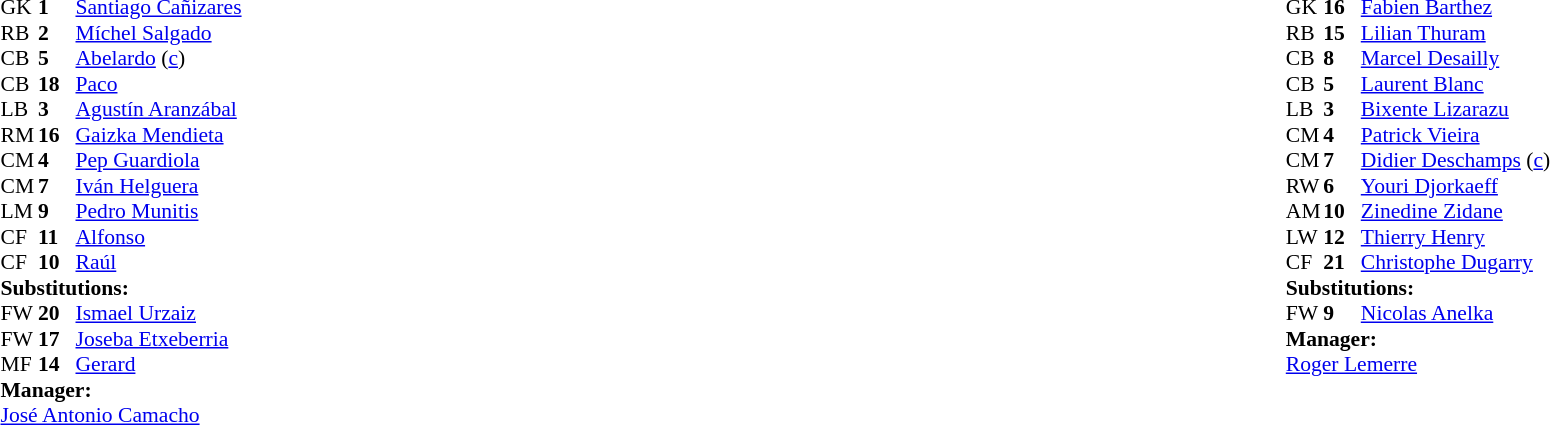<table style="width:100%;">
<tr>
<td style="vertical-align:top; width:40%;"><br><table style="font-size:90%" cellspacing="0" cellpadding="0">
<tr>
<th width="25"></th>
<th width="25"></th>
</tr>
<tr>
<td>GK</td>
<td><strong>1</strong></td>
<td><a href='#'>Santiago Cañizares</a></td>
</tr>
<tr>
<td>RB</td>
<td><strong>2</strong></td>
<td><a href='#'>Míchel Salgado</a></td>
<td></td>
</tr>
<tr>
<td>CB</td>
<td><strong>5</strong></td>
<td><a href='#'>Abelardo</a> (<a href='#'>c</a>)</td>
</tr>
<tr>
<td>CB</td>
<td><strong>18</strong></td>
<td><a href='#'>Paco</a></td>
<td></td>
</tr>
<tr>
<td>LB</td>
<td><strong>3</strong></td>
<td><a href='#'>Agustín Aranzábal</a></td>
</tr>
<tr>
<td>RM</td>
<td><strong>16</strong></td>
<td><a href='#'>Gaizka Mendieta</a></td>
<td></td>
<td></td>
</tr>
<tr>
<td>CM</td>
<td><strong>4</strong></td>
<td><a href='#'>Pep Guardiola</a></td>
<td></td>
</tr>
<tr>
<td>CM</td>
<td><strong>7</strong></td>
<td><a href='#'>Iván Helguera</a></td>
<td></td>
<td></td>
</tr>
<tr>
<td>LM</td>
<td><strong>9</strong></td>
<td><a href='#'>Pedro Munitis</a></td>
<td></td>
<td></td>
</tr>
<tr>
<td>CF</td>
<td><strong>11</strong></td>
<td><a href='#'>Alfonso</a></td>
<td></td>
</tr>
<tr>
<td>CF</td>
<td><strong>10</strong></td>
<td><a href='#'>Raúl</a></td>
</tr>
<tr>
<td colspan=3><strong>Substitutions:</strong></td>
</tr>
<tr>
<td>FW</td>
<td><strong>20</strong></td>
<td><a href='#'>Ismael Urzaiz</a></td>
<td></td>
<td></td>
</tr>
<tr>
<td>FW</td>
<td><strong>17</strong></td>
<td><a href='#'>Joseba Etxeberria</a></td>
<td></td>
<td></td>
</tr>
<tr>
<td>MF</td>
<td><strong>14</strong></td>
<td><a href='#'>Gerard</a></td>
<td></td>
<td></td>
</tr>
<tr>
<td colspan=3><strong>Manager:</strong></td>
</tr>
<tr>
<td colspan=3><a href='#'>José Antonio Camacho</a></td>
</tr>
</table>
</td>
<td valign="top"></td>
<td style="vertical-align:top; width:50%;"><br><table style="font-size:90%; margin:auto;" cellspacing="0" cellpadding="0">
<tr>
<th width=25></th>
<th width=25></th>
</tr>
<tr>
<td>GK</td>
<td><strong>16</strong></td>
<td><a href='#'>Fabien Barthez</a></td>
</tr>
<tr>
<td>RB</td>
<td><strong>15</strong></td>
<td><a href='#'>Lilian Thuram</a></td>
</tr>
<tr>
<td>CB</td>
<td><strong>8</strong></td>
<td><a href='#'>Marcel Desailly</a></td>
</tr>
<tr>
<td>CB</td>
<td><strong>5</strong></td>
<td><a href='#'>Laurent Blanc</a></td>
</tr>
<tr>
<td>LB</td>
<td><strong>3</strong></td>
<td><a href='#'>Bixente Lizarazu</a></td>
</tr>
<tr>
<td>CM</td>
<td><strong>4</strong></td>
<td><a href='#'>Patrick Vieira</a></td>
</tr>
<tr>
<td>CM</td>
<td><strong>7</strong></td>
<td><a href='#'>Didier Deschamps</a> (<a href='#'>c</a>)</td>
<td></td>
</tr>
<tr>
<td>RW</td>
<td><strong>6</strong></td>
<td><a href='#'>Youri Djorkaeff</a></td>
</tr>
<tr>
<td>AM</td>
<td><strong>10</strong></td>
<td><a href='#'>Zinedine Zidane</a></td>
</tr>
<tr>
<td>LW</td>
<td><strong>12</strong></td>
<td><a href='#'>Thierry Henry</a></td>
<td></td>
<td></td>
</tr>
<tr>
<td>CF</td>
<td><strong>21</strong></td>
<td><a href='#'>Christophe Dugarry</a></td>
</tr>
<tr>
<td colspan=3><strong>Substitutions:</strong></td>
</tr>
<tr>
<td>FW</td>
<td><strong>9</strong></td>
<td><a href='#'>Nicolas Anelka</a></td>
<td></td>
<td></td>
</tr>
<tr>
<td colspan=3><strong>Manager:</strong></td>
</tr>
<tr>
<td colspan=3><a href='#'>Roger Lemerre</a></td>
</tr>
</table>
</td>
</tr>
</table>
